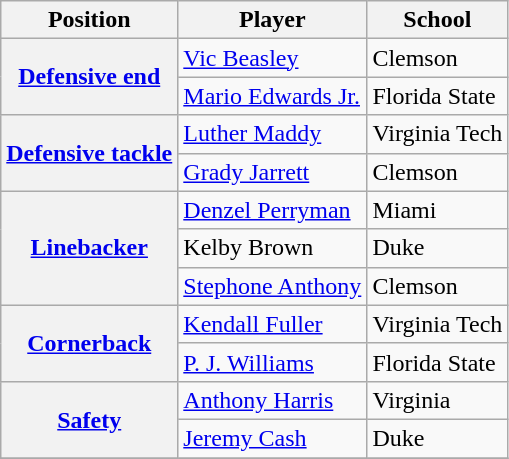<table class="wikitable">
<tr>
<th>Position</th>
<th>Player</th>
<th>School</th>
</tr>
<tr>
<th rowspan="2"><a href='#'>Defensive end</a></th>
<td><a href='#'>Vic Beasley</a></td>
<td>Clemson</td>
</tr>
<tr>
<td><a href='#'>Mario Edwards Jr.</a></td>
<td>Florida State</td>
</tr>
<tr>
<th rowspan="2"><a href='#'>Defensive tackle</a></th>
<td><a href='#'>Luther Maddy</a></td>
<td>Virginia Tech</td>
</tr>
<tr>
<td><a href='#'>Grady Jarrett</a></td>
<td>Clemson</td>
</tr>
<tr>
<th rowspan="3"><a href='#'>Linebacker</a></th>
<td><a href='#'>Denzel Perryman</a></td>
<td>Miami</td>
</tr>
<tr>
<td>Kelby Brown</td>
<td>Duke</td>
</tr>
<tr>
<td><a href='#'>Stephone Anthony</a></td>
<td>Clemson</td>
</tr>
<tr>
<th rowspan="2"><a href='#'>Cornerback</a></th>
<td><a href='#'>Kendall Fuller</a></td>
<td>Virginia Tech</td>
</tr>
<tr>
<td><a href='#'>P. J. Williams</a></td>
<td>Florida State</td>
</tr>
<tr>
<th rowspan="2"><a href='#'>Safety</a></th>
<td><a href='#'>Anthony Harris</a></td>
<td>Virginia</td>
</tr>
<tr>
<td><a href='#'>Jeremy Cash</a></td>
<td>Duke</td>
</tr>
<tr>
</tr>
</table>
